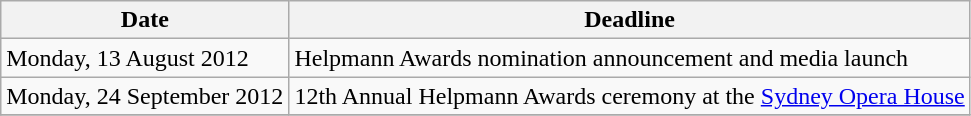<table class="wikitable">
<tr>
<th>Date</th>
<th>Deadline</th>
</tr>
<tr>
<td>Monday, 13 August 2012</td>
<td>Helpmann Awards nomination announcement and media launch</td>
</tr>
<tr>
<td>Monday, 24 September 2012</td>
<td>12th Annual Helpmann Awards ceremony at the <a href='#'>Sydney Opera House</a></td>
</tr>
<tr>
</tr>
</table>
